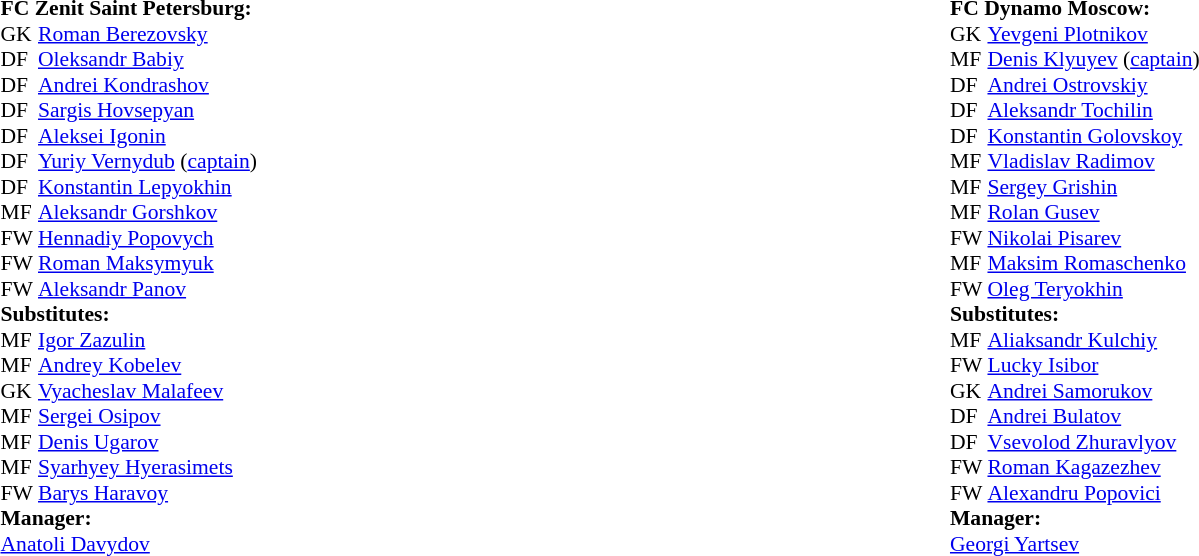<table width="100%">
<tr>
<td valign="top" width="50%"><br><table style="font-size: 90%" cellspacing="0" cellpadding="0">
<tr>
<td colspan="3"><strong>FC Zenit Saint Petersburg:</strong></td>
</tr>
<tr>
<th width="25"></th>
</tr>
<tr>
<td>GK</td>
<td> <a href='#'>Roman Berezovsky</a></td>
</tr>
<tr>
<td>DF</td>
<td> <a href='#'>Oleksandr Babiy</a></td>
</tr>
<tr>
<td>DF</td>
<td> <a href='#'>Andrei Kondrashov</a></td>
</tr>
<tr>
<td>DF</td>
<td> <a href='#'>Sargis Hovsepyan</a></td>
</tr>
<tr>
<td>DF</td>
<td> <a href='#'>Aleksei Igonin</a></td>
</tr>
<tr>
<td>DF</td>
<td> <a href='#'>Yuriy Vernydub</a> (<a href='#'>captain</a>)</td>
</tr>
<tr>
<td>DF</td>
<td> <a href='#'>Konstantin Lepyokhin</a></td>
</tr>
<tr>
<td>MF</td>
<td> <a href='#'>Aleksandr Gorshkov</a></td>
</tr>
<tr>
<td>FW</td>
<td> <a href='#'>Hennadiy Popovych</a> </td>
</tr>
<tr>
<td>FW</td>
<td> <a href='#'>Roman Maksymyuk</a> </td>
</tr>
<tr>
<td>FW</td>
<td> <a href='#'>Aleksandr Panov</a></td>
</tr>
<tr>
<td colspan=3><strong>Substitutes:</strong></td>
</tr>
<tr>
<td>MF</td>
<td> <a href='#'>Igor Zazulin</a> </td>
</tr>
<tr>
<td>MF</td>
<td> <a href='#'>Andrey Kobelev</a> </td>
</tr>
<tr>
<td>GK</td>
<td> <a href='#'>Vyacheslav Malafeev</a></td>
</tr>
<tr>
<td>MF</td>
<td> <a href='#'>Sergei Osipov</a></td>
</tr>
<tr>
<td>MF</td>
<td> <a href='#'>Denis Ugarov</a></td>
</tr>
<tr>
<td>MF</td>
<td> <a href='#'>Syarhyey Hyerasimets</a></td>
</tr>
<tr>
<td>FW</td>
<td> <a href='#'>Barys Haravoy</a></td>
</tr>
<tr>
<td colspan=3><strong>Manager:</strong></td>
</tr>
<tr>
<td colspan="3"> <a href='#'>Anatoli Davydov</a></td>
</tr>
<tr>
</tr>
</table>
</td>
<td></td>
<td valign="top" width="50%"><br><table style="font-size: 90%" cellspacing="0" cellpadding="0">
<tr>
<td colspan="3"><strong>FC Dynamo Moscow:</strong></td>
</tr>
<tr>
<th width="25"></th>
</tr>
<tr>
<td>GK</td>
<td> <a href='#'>Yevgeni Plotnikov</a></td>
</tr>
<tr>
<td>MF</td>
<td> <a href='#'>Denis Klyuyev</a> (<a href='#'>captain</a>)</td>
</tr>
<tr>
<td>DF</td>
<td> <a href='#'>Andrei Ostrovskiy</a></td>
</tr>
<tr>
<td>DF</td>
<td> <a href='#'>Aleksandr Tochilin</a></td>
</tr>
<tr>
<td>DF</td>
<td> <a href='#'>Konstantin Golovskoy</a></td>
</tr>
<tr>
<td>MF</td>
<td> <a href='#'>Vladislav Radimov</a></td>
</tr>
<tr>
<td>MF</td>
<td> <a href='#'>Sergey Grishin</a> </td>
</tr>
<tr>
<td>MF</td>
<td> <a href='#'>Rolan Gusev</a></td>
</tr>
<tr>
<td>FW</td>
<td> <a href='#'>Nikolai Pisarev</a> </td>
</tr>
<tr>
<td>MF</td>
<td> <a href='#'>Maksim Romaschenko</a></td>
</tr>
<tr>
<td>FW</td>
<td> <a href='#'>Oleg Teryokhin</a></td>
</tr>
<tr>
<td colspan=3><strong>Substitutes:</strong></td>
</tr>
<tr>
<td>MF</td>
<td> <a href='#'>Aliaksandr Kulchiy</a> </td>
</tr>
<tr>
<td>FW</td>
<td> <a href='#'>Lucky Isibor</a> </td>
</tr>
<tr>
<td>GK</td>
<td> <a href='#'>Andrei Samorukov</a></td>
</tr>
<tr>
<td>DF</td>
<td> <a href='#'>Andrei Bulatov</a></td>
</tr>
<tr>
<td>DF</td>
<td> <a href='#'>Vsevolod Zhuravlyov</a></td>
</tr>
<tr>
<td>FW</td>
<td> <a href='#'>Roman Kagazezhev</a></td>
</tr>
<tr>
<td>FW</td>
<td> <a href='#'>Alexandru Popovici</a></td>
</tr>
<tr>
<td colspan=3><strong>Manager:</strong></td>
</tr>
<tr>
<td colspan="3"> <a href='#'>Georgi Yartsev</a></td>
</tr>
<tr>
</tr>
</table>
</td>
</tr>
</table>
